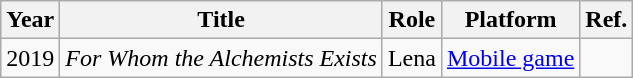<table class="wikitable">
<tr>
<th>Year</th>
<th>Title</th>
<th>Role</th>
<th>Platform</th>
<th>Ref.</th>
</tr>
<tr>
<td>2019</td>
<td><em>For Whom the Alchemists Exists</em></td>
<td>Lena</td>
<td><a href='#'>Mobile game</a></td>
<td></td>
</tr>
</table>
